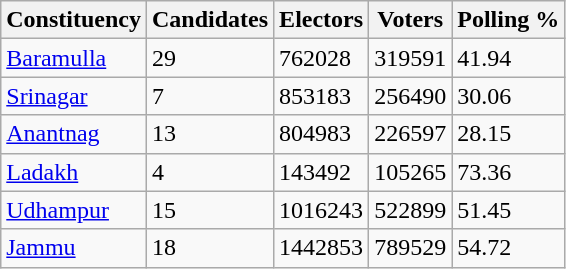<table class="wikitable">
<tr>
<th>Constituency</th>
<th>Candidates</th>
<th>Electors</th>
<th>Voters</th>
<th>Polling %</th>
</tr>
<tr>
<td><a href='#'>Baramulla</a></td>
<td>29</td>
<td>762028</td>
<td>319591</td>
<td>41.94</td>
</tr>
<tr>
<td><a href='#'>Srinagar</a></td>
<td>7</td>
<td>853183</td>
<td>256490</td>
<td>30.06</td>
</tr>
<tr>
<td><a href='#'>Anantnag</a></td>
<td>13</td>
<td>804983</td>
<td>226597</td>
<td>28.15</td>
</tr>
<tr>
<td><a href='#'>Ladakh</a></td>
<td>4</td>
<td>143492</td>
<td>105265</td>
<td>73.36</td>
</tr>
<tr>
<td><a href='#'>Udhampur</a></td>
<td>15</td>
<td>1016243</td>
<td>522899</td>
<td>51.45</td>
</tr>
<tr>
<td><a href='#'>Jammu</a></td>
<td>18</td>
<td>1442853</td>
<td>789529</td>
<td>54.72</td>
</tr>
</table>
